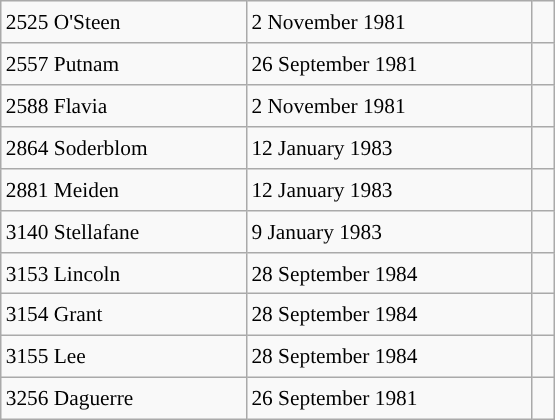<table class="wikitable" style="font-size: 89%; float: left; width: 26em; margin-right: 1em; height: 280px;">
<tr>
<td>2525 O'Steen</td>
<td>2 November 1981</td>
<td></td>
</tr>
<tr>
<td>2557 Putnam</td>
<td>26 September 1981</td>
<td> </td>
</tr>
<tr>
<td>2588 Flavia</td>
<td>2 November 1981</td>
<td></td>
</tr>
<tr>
<td>2864 Soderblom</td>
<td>12 January 1983</td>
<td></td>
</tr>
<tr>
<td>2881 Meiden</td>
<td>12 January 1983</td>
<td></td>
</tr>
<tr>
<td>3140 Stellafane</td>
<td>9 January 1983</td>
<td></td>
</tr>
<tr>
<td>3153 Lincoln</td>
<td>28 September 1984</td>
<td></td>
</tr>
<tr>
<td>3154 Grant</td>
<td>28 September 1984</td>
<td></td>
</tr>
<tr>
<td>3155 Lee</td>
<td>28 September 1984</td>
<td></td>
</tr>
<tr>
<td>3256 Daguerre</td>
<td>26 September 1981</td>
<td> </td>
</tr>
</table>
